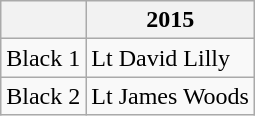<table class="wikitable">
<tr>
<th></th>
<th>2015</th>
</tr>
<tr>
<td>Black 1</td>
<td>Lt David Lilly</td>
</tr>
<tr>
<td>Black 2</td>
<td>Lt James Woods</td>
</tr>
</table>
